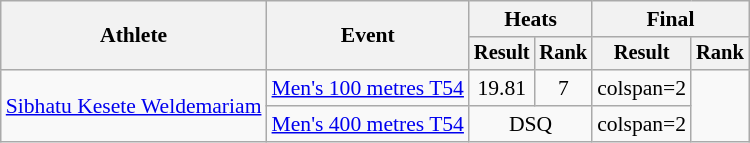<table class="wikitable" style="text-align: center; font-size:90%">
<tr>
<th rowspan="2">Athlete</th>
<th rowspan="2">Event</th>
<th colspan="2">Heats</th>
<th colspan="2">Final</th>
</tr>
<tr style="font-size:95%">
<th>Result</th>
<th>Rank</th>
<th>Result</th>
<th>Rank</th>
</tr>
<tr>
<td align=left rowspan="2"><a href='#'>Sibhatu Kesete Weldemariam</a></td>
<td align=left><a href='#'>Men's 100 metres T54</a></td>
<td>19.81</td>
<td>7</td>
<td>colspan=2 </td>
</tr>
<tr>
<td align=left><a href='#'>Men's 400 metres T54</a></td>
<td colspan=2>DSQ</td>
<td>colspan=2 </td>
</tr>
</table>
